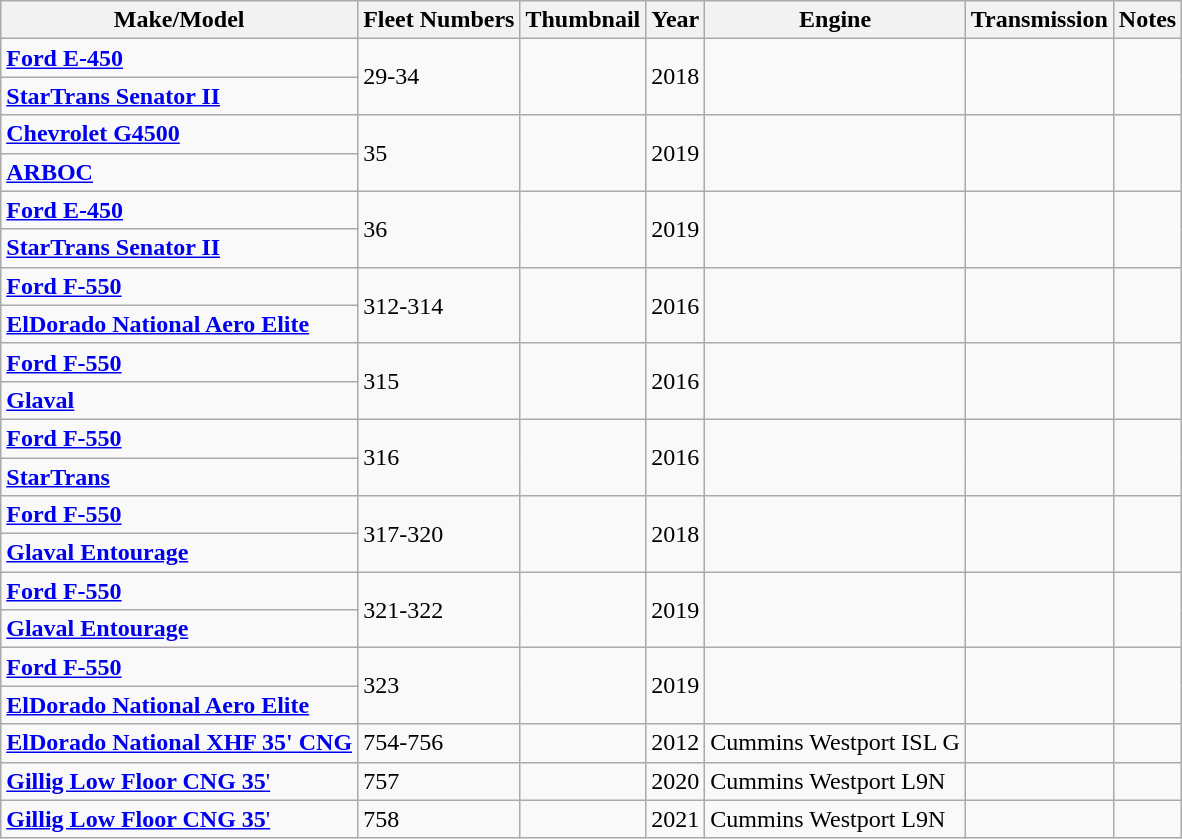<table class="wikitable sortable mw-collapsible" style="font-size: 100%;">
<tr>
<th>Make/Model</th>
<th>Fleet Numbers</th>
<th class="unsortable">Thumbnail</th>
<th>Year</th>
<th>Engine</th>
<th>Transmission</th>
<th>Notes</th>
</tr>
<tr>
<td><a href='#'><strong>Ford E-450</strong></a></td>
<td rowspan="2">29-34</td>
<td rowspan="2"></td>
<td rowspan="2">2018</td>
<td rowspan="2"></td>
<td rowspan="2"></td>
<td rowspan="2"></td>
</tr>
<tr>
<td><a href='#'><strong>StarTrans Senator II</strong></a></td>
</tr>
<tr>
<td><a href='#'><strong>Chevrolet G4500</strong></a></td>
<td rowspan="2">35</td>
<td rowspan="2"></td>
<td rowspan="2">2019</td>
<td rowspan="2"></td>
<td rowspan="2"></td>
<td rowspan="2"></td>
</tr>
<tr>
<td><a href='#'><strong>ARBOC</strong></a></td>
</tr>
<tr>
<td><a href='#'><strong>Ford E-450</strong></a></td>
<td rowspan="2">36</td>
<td rowspan="2"></td>
<td rowspan="2">2019</td>
<td rowspan="2"></td>
<td rowspan="2"></td>
<td rowspan="2"></td>
</tr>
<tr>
<td><a href='#'><strong>StarTrans Senator II</strong></a></td>
</tr>
<tr>
<td><strong><a href='#'>Ford F-550</a></strong></td>
<td rowspan="2">312-314</td>
<td rowspan="2"></td>
<td rowspan="2">2016</td>
<td rowspan="2"></td>
<td rowspan="2"></td>
<td rowspan="2"></td>
</tr>
<tr>
<td><a href='#'><strong>ElDorado National Aero Elite</strong></a></td>
</tr>
<tr>
<td><strong><a href='#'>Ford F-550</a></strong></td>
<td rowspan="2">315</td>
<td rowspan="2"></td>
<td rowspan="2">2016</td>
<td rowspan="2"></td>
<td rowspan="2"></td>
<td rowspan="2"></td>
</tr>
<tr>
<td><strong><a href='#'>Glaval</a></strong></td>
</tr>
<tr>
<td><strong><a href='#'>Ford F-550</a></strong></td>
<td rowspan="2">316</td>
<td rowspan="2"></td>
<td rowspan="2">2016</td>
<td rowspan="2"></td>
<td rowspan="2"></td>
<td rowspan="2"></td>
</tr>
<tr>
<td><a href='#'><strong>StarTrans</strong></a></td>
</tr>
<tr>
<td><strong><a href='#'>Ford F-550</a></strong></td>
<td rowspan="2">317-320</td>
<td rowspan="2"></td>
<td rowspan="2">2018</td>
<td rowspan="2"></td>
<td rowspan="2"></td>
<td rowspan="2"></td>
</tr>
<tr>
<td><strong><a href='#'>Glaval Entourage</a></strong></td>
</tr>
<tr>
<td><strong><a href='#'>Ford F-550</a></strong></td>
<td rowspan="2">321-322</td>
<td rowspan="2"></td>
<td rowspan="2">2019</td>
<td rowspan="2"></td>
<td rowspan="2"></td>
<td rowspan="2"></td>
</tr>
<tr>
<td><strong><a href='#'>Glaval Entourage</a></strong></td>
</tr>
<tr>
<td><strong><a href='#'>Ford F-550</a></strong></td>
<td rowspan="2">323</td>
<td rowspan="2"></td>
<td rowspan="2">2019</td>
<td rowspan="2"></td>
<td rowspan="2"></td>
<td rowspan="2"></td>
</tr>
<tr>
<td><a href='#'><strong>ElDorado National Aero Elite</strong></a></td>
</tr>
<tr>
<td><a href='#'><strong>ElDorado National XHF 35' CNG</strong></a></td>
<td>754-756</td>
<td></td>
<td>2012</td>
<td>Cummins Westport ISL G</td>
<td></td>
<td></td>
</tr>
<tr>
<td><a href='#'><strong>Gillig Low Floor CNG 35</strong>'</a></td>
<td>757</td>
<td></td>
<td>2020</td>
<td>Cummins Westport L9N</td>
<td></td>
<td></td>
</tr>
<tr>
<td><a href='#'><strong>Gillig Low Floor CNG 35</strong>'</a></td>
<td>758</td>
<td></td>
<td>2021</td>
<td>Cummins Westport L9N</td>
<td></td>
<td></td>
</tr>
</table>
